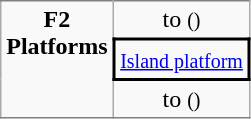<table class="wikitable" border="0" cellspacing="0" cellpadding="3">
<tr>
<td style="border-bottom:solid 1px gray; border-top:solid 1px gray; text-align:center;" rowspan="4" valign=top><strong>F2<br>Platforms</strong></td>
<td style="border-bottom:solid 0px gray; border-top:solid 1px gray; text-align:center;">  to  <small>()</small></td>
</tr>
<tr>
<td style="border-right:solid 2px black; border-left:solid 2px black; border-top:solid 2px black; border-bottom:solid 2px black; text-align:center;" colspan=2><small><a href='#'>Island platform</a></small></td>
</tr>
<tr>
<td style="border-bottom:solid 1px gray; text-align:center;"> to  <small>()</small> </td>
</tr>
</table>
